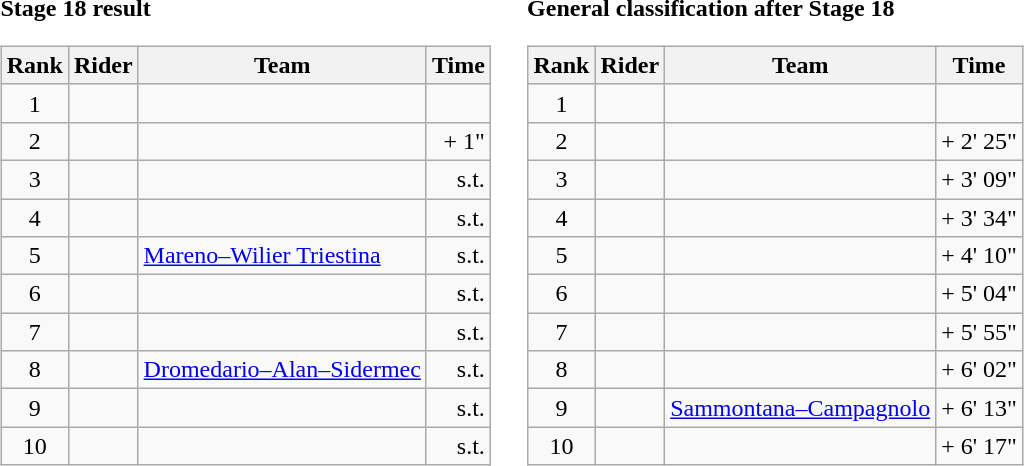<table>
<tr>
<td><strong>Stage 18 result</strong><br><table class="wikitable">
<tr>
<th scope="col">Rank</th>
<th scope="col">Rider</th>
<th scope="col">Team</th>
<th scope="col">Time</th>
</tr>
<tr>
<td style="text-align:center;">1</td>
<td></td>
<td></td>
<td style="text-align:right;"></td>
</tr>
<tr>
<td style="text-align:center;">2</td>
<td></td>
<td></td>
<td style="text-align:right;">+ 1"</td>
</tr>
<tr>
<td style="text-align:center;">3</td>
<td></td>
<td></td>
<td style="text-align:right;">s.t.</td>
</tr>
<tr>
<td style="text-align:center;">4</td>
<td></td>
<td></td>
<td style="text-align:right;">s.t.</td>
</tr>
<tr>
<td style="text-align:center;">5</td>
<td></td>
<td><a href='#'>Mareno–Wilier Triestina</a></td>
<td style="text-align:right;">s.t.</td>
</tr>
<tr>
<td style="text-align:center;">6</td>
<td></td>
<td></td>
<td style="text-align:right;">s.t.</td>
</tr>
<tr>
<td style="text-align:center;">7</td>
<td></td>
<td></td>
<td style="text-align:right;">s.t.</td>
</tr>
<tr>
<td style="text-align:center;">8</td>
<td></td>
<td><a href='#'>Dromedario–Alan–Sidermec</a></td>
<td style="text-align:right;">s.t.</td>
</tr>
<tr>
<td style="text-align:center;">9</td>
<td></td>
<td></td>
<td style="text-align:right;">s.t.</td>
</tr>
<tr>
<td style="text-align:center;">10</td>
<td></td>
<td></td>
<td style="text-align:right;">s.t.</td>
</tr>
</table>
</td>
<td></td>
<td><strong>General classification after Stage 18</strong><br><table class="wikitable">
<tr>
<th scope="col">Rank</th>
<th scope="col">Rider</th>
<th scope="col">Team</th>
<th scope="col">Time</th>
</tr>
<tr>
<td style="text-align:center;">1</td>
<td></td>
<td></td>
<td style="text-align:right;"></td>
</tr>
<tr>
<td style="text-align:center;">2</td>
<td></td>
<td></td>
<td style="text-align:right;">+ 2' 25"</td>
</tr>
<tr>
<td style="text-align:center;">3</td>
<td></td>
<td></td>
<td style="text-align:right;">+ 3' 09"</td>
</tr>
<tr>
<td style="text-align:center;">4</td>
<td></td>
<td></td>
<td style="text-align:right;">+ 3' 34"</td>
</tr>
<tr>
<td style="text-align:center;">5</td>
<td></td>
<td></td>
<td style="text-align:right;">+ 4' 10"</td>
</tr>
<tr>
<td style="text-align:center;">6</td>
<td></td>
<td></td>
<td style="text-align:right;">+ 5' 04"</td>
</tr>
<tr>
<td style="text-align:center;">7</td>
<td></td>
<td></td>
<td style="text-align:right;">+ 5' 55"</td>
</tr>
<tr>
<td style="text-align:center;">8</td>
<td></td>
<td></td>
<td style="text-align:right;">+ 6' 02"</td>
</tr>
<tr>
<td style="text-align:center;">9</td>
<td></td>
<td><a href='#'>Sammontana–Campagnolo</a></td>
<td style="text-align:right;">+ 6' 13"</td>
</tr>
<tr>
<td style="text-align:center;">10</td>
<td></td>
<td></td>
<td style="text-align:right;">+ 6' 17"</td>
</tr>
</table>
</td>
</tr>
</table>
